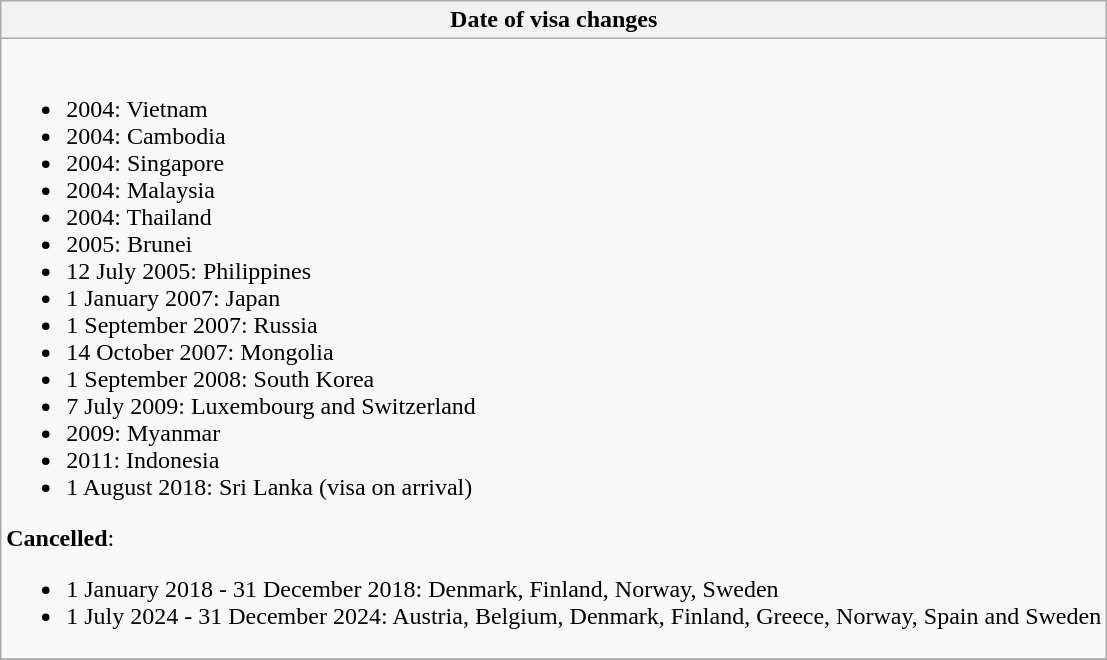<table class="wikitable collapsible collapsed">
<tr>
<th style="width:100%;";">Date of visa changes</th>
</tr>
<tr>
<td><br><ul><li>2004: Vietnam</li><li>2004: Cambodia</li><li>2004: Singapore</li><li>2004: Malaysia</li><li>2004: Thailand</li><li>2005: Brunei</li><li>12 July 2005: Philippines</li><li>1 January 2007: Japan</li><li>1 September 2007: Russia</li><li>14 October 2007: Mongolia</li><li>1 September 2008: South Korea</li><li>7 July 2009: Luxembourg and Switzerland</li><li>2009: Myanmar</li><li>2011: Indonesia</li><li>1 August 2018: Sri Lanka (visa on arrival)</li></ul><strong>Cancelled</strong>:<ul><li>1 January 2018 - 31 December 2018: Denmark, Finland, Norway, Sweden</li><li>1 July 2024 - 31 December 2024: Austria, Belgium, Denmark, Finland, Greece, Norway, Spain and Sweden</li></ul></td>
</tr>
<tr>
</tr>
</table>
